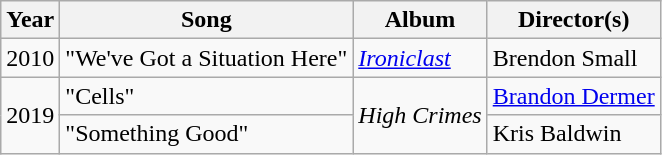<table class="wikitable">
<tr>
<th>Year</th>
<th>Song</th>
<th>Album</th>
<th>Director(s)</th>
</tr>
<tr>
<td>2010</td>
<td>"We've Got a Situation Here"</td>
<td><em><a href='#'>Ironiclast</a></em></td>
<td>Brendon Small</td>
</tr>
<tr>
<td rowspan="2">2019</td>
<td>"Cells"</td>
<td rowspan="2"><em>High Crimes</em></td>
<td><a href='#'>Brandon Dermer</a></td>
</tr>
<tr>
<td>"Something Good"</td>
<td>Kris Baldwin</td>
</tr>
</table>
